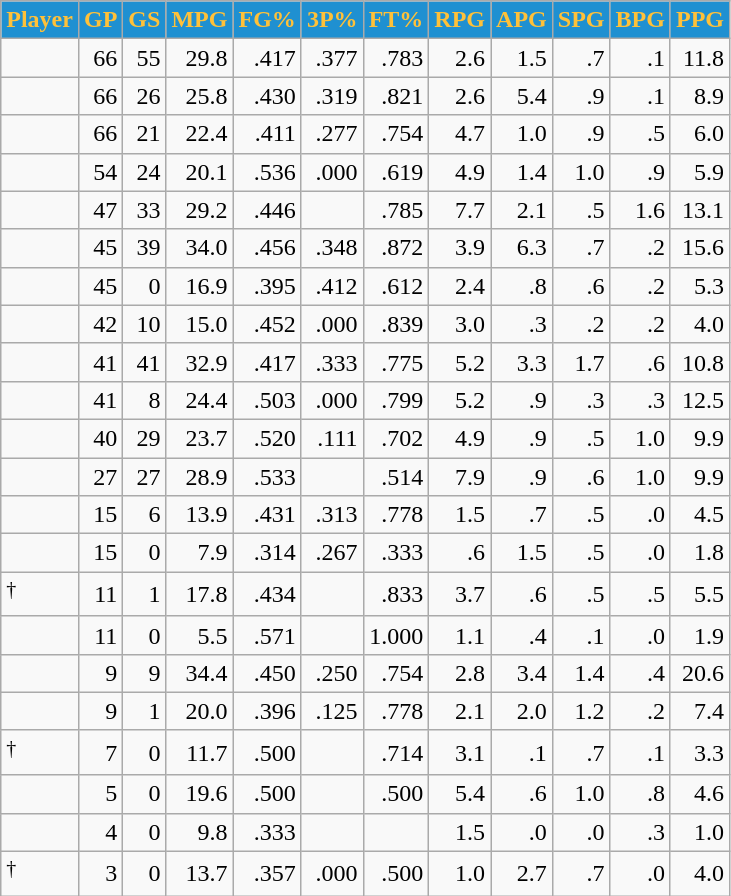<table class="wikitable sortable" style="text-align:right;">
<tr>
<th style="background:#1F90D1; color:#FFC139">Player</th>
<th style="background:#1F90D1; color:#FFC139">GP</th>
<th style="background:#1F90D1; color:#FFC139">GS</th>
<th style="background:#1F90D1; color:#FFC139">MPG</th>
<th style="background:#1F90D1; color:#FFC139">FG%</th>
<th style="background:#1F90D1; color:#FFC139">3P%</th>
<th style="background:#1F90D1; color:#FFC139">FT%</th>
<th style="background:#1F90D1; color:#FFC139">RPG</th>
<th style="background:#1F90D1; color:#FFC139">APG</th>
<th style="background:#1F90D1; color:#FFC139">SPG</th>
<th style="background:#1F90D1; color:#FFC139">BPG</th>
<th style="background:#1F90D1; color:#FFC139">PPG</th>
</tr>
<tr>
<td style="text-align:left;"></td>
<td>66</td>
<td>55</td>
<td>29.8</td>
<td>.417</td>
<td>.377</td>
<td>.783</td>
<td>2.6</td>
<td>1.5</td>
<td>.7</td>
<td>.1</td>
<td>11.8</td>
</tr>
<tr>
<td style="text-align:left;"></td>
<td>66</td>
<td>26</td>
<td>25.8</td>
<td>.430</td>
<td>.319</td>
<td>.821</td>
<td>2.6</td>
<td>5.4</td>
<td>.9</td>
<td>.1</td>
<td>8.9</td>
</tr>
<tr>
<td style="text-align:left;"></td>
<td>66</td>
<td>21</td>
<td>22.4</td>
<td>.411</td>
<td>.277</td>
<td>.754</td>
<td>4.7</td>
<td>1.0</td>
<td>.9</td>
<td>.5</td>
<td>6.0</td>
</tr>
<tr>
<td style="text-align:left;"></td>
<td>54</td>
<td>24</td>
<td>20.1</td>
<td>.536</td>
<td>.000</td>
<td>.619</td>
<td>4.9</td>
<td>1.4</td>
<td>1.0</td>
<td>.9</td>
<td>5.9</td>
</tr>
<tr>
<td style="text-align:left;"></td>
<td>47</td>
<td>33</td>
<td>29.2</td>
<td>.446</td>
<td></td>
<td>.785</td>
<td>7.7</td>
<td>2.1</td>
<td>.5</td>
<td>1.6</td>
<td>13.1</td>
</tr>
<tr>
<td style="text-align:left;"></td>
<td>45</td>
<td>39</td>
<td>34.0</td>
<td>.456</td>
<td>.348</td>
<td>.872</td>
<td>3.9</td>
<td>6.3</td>
<td>.7</td>
<td>.2</td>
<td>15.6</td>
</tr>
<tr>
<td style="text-align:left;"></td>
<td>45</td>
<td>0</td>
<td>16.9</td>
<td>.395</td>
<td>.412</td>
<td>.612</td>
<td>2.4</td>
<td>.8</td>
<td>.6</td>
<td>.2</td>
<td>5.3</td>
</tr>
<tr>
<td style="text-align:left;"></td>
<td>42</td>
<td>10</td>
<td>15.0</td>
<td>.452</td>
<td>.000</td>
<td>.839</td>
<td>3.0</td>
<td>.3</td>
<td>.2</td>
<td>.2</td>
<td>4.0</td>
</tr>
<tr>
<td style="text-align:left;"></td>
<td>41</td>
<td>41</td>
<td>32.9</td>
<td>.417</td>
<td>.333</td>
<td>.775</td>
<td>5.2</td>
<td>3.3</td>
<td>1.7</td>
<td>.6</td>
<td>10.8</td>
</tr>
<tr>
<td style="text-align:left;"></td>
<td>41</td>
<td>8</td>
<td>24.4</td>
<td>.503</td>
<td>.000</td>
<td>.799</td>
<td>5.2</td>
<td>.9</td>
<td>.3</td>
<td>.3</td>
<td>12.5</td>
</tr>
<tr>
<td style="text-align:left;"></td>
<td>40</td>
<td>29</td>
<td>23.7</td>
<td>.520</td>
<td>.111</td>
<td>.702</td>
<td>4.9</td>
<td>.9</td>
<td>.5</td>
<td>1.0</td>
<td>9.9</td>
</tr>
<tr>
<td style="text-align:left;"></td>
<td>27</td>
<td>27</td>
<td>28.9</td>
<td>.533</td>
<td></td>
<td>.514</td>
<td>7.9</td>
<td>.9</td>
<td>.6</td>
<td>1.0</td>
<td>9.9</td>
</tr>
<tr>
<td style="text-align:left;"></td>
<td>15</td>
<td>6</td>
<td>13.9</td>
<td>.431</td>
<td>.313</td>
<td>.778</td>
<td>1.5</td>
<td>.7</td>
<td>.5</td>
<td>.0</td>
<td>4.5</td>
</tr>
<tr>
<td style="text-align:left;"></td>
<td>15</td>
<td>0</td>
<td>7.9</td>
<td>.314</td>
<td>.267</td>
<td>.333</td>
<td>.6</td>
<td>1.5</td>
<td>.5</td>
<td>.0</td>
<td>1.8</td>
</tr>
<tr>
<td style="text-align:left;"><sup>†</sup></td>
<td>11</td>
<td>1</td>
<td>17.8</td>
<td>.434</td>
<td></td>
<td>.833</td>
<td>3.7</td>
<td>.6</td>
<td>.5</td>
<td>.5</td>
<td>5.5</td>
</tr>
<tr>
<td style="text-align:left;"></td>
<td>11</td>
<td>0</td>
<td>5.5</td>
<td>.571</td>
<td></td>
<td>1.000</td>
<td>1.1</td>
<td>.4</td>
<td>.1</td>
<td>.0</td>
<td>1.9</td>
</tr>
<tr>
<td style="text-align:left;"></td>
<td>9</td>
<td>9</td>
<td>34.4</td>
<td>.450</td>
<td>.250</td>
<td>.754</td>
<td>2.8</td>
<td>3.4</td>
<td>1.4</td>
<td>.4</td>
<td>20.6</td>
</tr>
<tr>
<td style="text-align:left;"></td>
<td>9</td>
<td>1</td>
<td>20.0</td>
<td>.396</td>
<td>.125</td>
<td>.778</td>
<td>2.1</td>
<td>2.0</td>
<td>1.2</td>
<td>.2</td>
<td>7.4</td>
</tr>
<tr>
<td style="text-align:left;"><sup>†</sup></td>
<td>7</td>
<td>0</td>
<td>11.7</td>
<td>.500</td>
<td></td>
<td>.714</td>
<td>3.1</td>
<td>.1</td>
<td>.7</td>
<td>.1</td>
<td>3.3</td>
</tr>
<tr>
<td style="text-align:left;"></td>
<td>5</td>
<td>0</td>
<td>19.6</td>
<td>.500</td>
<td></td>
<td>.500</td>
<td>5.4</td>
<td>.6</td>
<td>1.0</td>
<td>.8</td>
<td>4.6</td>
</tr>
<tr>
<td style="text-align:left;"></td>
<td>4</td>
<td>0</td>
<td>9.8</td>
<td>.333</td>
<td></td>
<td></td>
<td>1.5</td>
<td>.0</td>
<td>.0</td>
<td>.3</td>
<td>1.0</td>
</tr>
<tr>
<td style="text-align:left;"><sup>†</sup></td>
<td>3</td>
<td>0</td>
<td>13.7</td>
<td>.357</td>
<td>.000</td>
<td>.500</td>
<td>1.0</td>
<td>2.7</td>
<td>.7</td>
<td>.0</td>
<td>4.0</td>
</tr>
</table>
